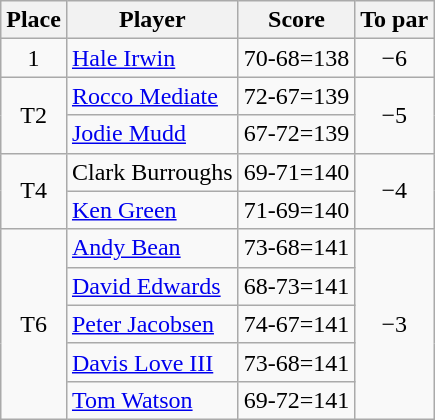<table class="wikitable">
<tr>
<th>Place</th>
<th>Player</th>
<th>Score</th>
<th>To par</th>
</tr>
<tr>
<td align=center>1</td>
<td> <a href='#'>Hale Irwin</a></td>
<td align=center>70-68=138</td>
<td align=center>−6</td>
</tr>
<tr>
<td rowspan=2 align=center>T2</td>
<td> <a href='#'>Rocco Mediate</a></td>
<td align=center>72-67=139</td>
<td rowspan=2 align=center>−5</td>
</tr>
<tr>
<td> <a href='#'>Jodie Mudd</a></td>
<td align=center>67-72=139</td>
</tr>
<tr>
<td rowspan=2 align=center>T4</td>
<td> Clark Burroughs</td>
<td align=center>69-71=140</td>
<td rowspan=2 align=center>−4</td>
</tr>
<tr>
<td> <a href='#'>Ken Green</a></td>
<td align=center>71-69=140</td>
</tr>
<tr>
<td rowspan=5 align=center>T6</td>
<td> <a href='#'>Andy Bean</a></td>
<td align=center>73-68=141</td>
<td rowspan=5 align=center>−3</td>
</tr>
<tr>
<td> <a href='#'>David Edwards</a></td>
<td align=center>68-73=141</td>
</tr>
<tr>
<td> <a href='#'>Peter Jacobsen</a></td>
<td align=center>74-67=141</td>
</tr>
<tr>
<td> <a href='#'>Davis Love III</a></td>
<td align=center>73-68=141</td>
</tr>
<tr>
<td> <a href='#'>Tom Watson</a></td>
<td align=center>69-72=141</td>
</tr>
</table>
